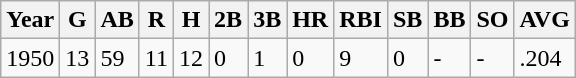<table class="wikitable">
<tr>
<th><strong>Year</strong></th>
<th><strong>G</strong></th>
<th><strong>AB</strong></th>
<th><strong>R</strong></th>
<th><strong>H</strong></th>
<th><strong>2B</strong></th>
<th><strong>3B</strong></th>
<th><strong>HR</strong></th>
<th><strong>RBI</strong></th>
<th><strong>SB</strong></th>
<th><strong>BB</strong></th>
<th><strong>SO</strong></th>
<th><strong>AVG</strong></th>
</tr>
<tr>
<td>1950</td>
<td>13</td>
<td>59</td>
<td>11</td>
<td>12</td>
<td>0</td>
<td>1</td>
<td>0</td>
<td>9</td>
<td>0</td>
<td>-</td>
<td>-</td>
<td>.204</td>
</tr>
</table>
